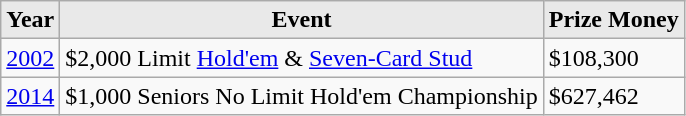<table class="wikitable">
<tr>
<th style="background: #E9E9E9;">Year</th>
<th style="background: #E9E9E9;">Event</th>
<th style="background: #E9E9E9;">Prize Money</th>
</tr>
<tr>
<td><a href='#'>2002</a></td>
<td>$2,000 Limit <a href='#'>Hold'em</a> & <a href='#'>Seven-Card Stud</a></td>
<td>$108,300</td>
</tr>
<tr>
<td><a href='#'>2014</a></td>
<td>$1,000 Seniors No Limit Hold'em Championship</td>
<td>$627,462</td>
</tr>
</table>
